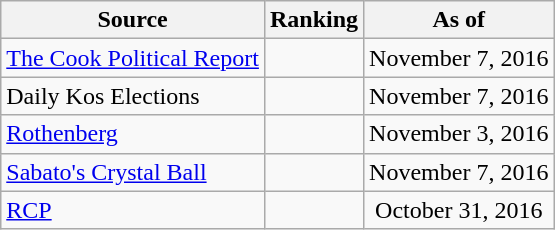<table class="wikitable" style="text-align:center">
<tr>
<th>Source</th>
<th>Ranking</th>
<th>As of</th>
</tr>
<tr>
<td align=left><a href='#'>The Cook Political Report</a></td>
<td></td>
<td>November 7, 2016</td>
</tr>
<tr>
<td align=left>Daily Kos Elections</td>
<td></td>
<td>November 7, 2016</td>
</tr>
<tr>
<td align=left><a href='#'>Rothenberg</a></td>
<td></td>
<td>November 3, 2016</td>
</tr>
<tr>
<td align=left><a href='#'>Sabato's Crystal Ball</a></td>
<td></td>
<td>November 7, 2016</td>
</tr>
<tr>
<td align="left"><a href='#'>RCP</a></td>
<td></td>
<td>October 31, 2016</td>
</tr>
</table>
